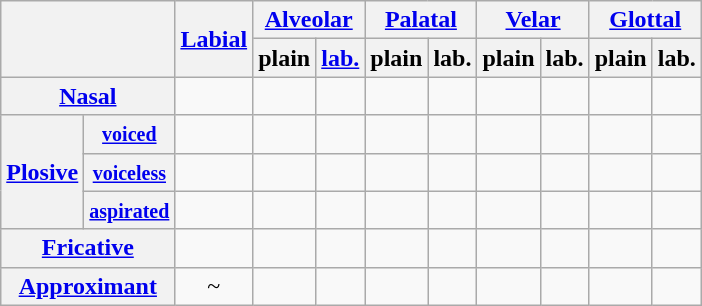<table class="wikitable" style="text-align:center">
<tr>
<th colspan="2" rowspan="2"></th>
<th rowspan="2"><a href='#'>Labial</a></th>
<th colspan="2"><a href='#'>Alveolar</a></th>
<th colspan="2"><a href='#'>Palatal</a></th>
<th colspan="2"><a href='#'>Velar</a></th>
<th colspan="2"><a href='#'>Glottal</a></th>
</tr>
<tr class=small>
<th>plain</th>
<th><a href='#'>lab.</a></th>
<th>plain</th>
<th>lab.</th>
<th>plain</th>
<th>lab.</th>
<th>plain</th>
<th>lab.</th>
</tr>
<tr>
<th colspan="2"><a href='#'>Nasal</a></th>
<td></td>
<td></td>
<td></td>
<td></td>
<td></td>
<td></td>
<td></td>
<td></td>
<td></td>
</tr>
<tr>
<th rowspan="3"><a href='#'>Plosive</a></th>
<th><small><a href='#'>voiced</a></small></th>
<td></td>
<td></td>
<td></td>
<td></td>
<td></td>
<td></td>
<td></td>
<td></td>
<td></td>
</tr>
<tr>
<th><small><a href='#'>voiceless</a></small></th>
<td></td>
<td></td>
<td></td>
<td></td>
<td></td>
<td></td>
<td></td>
<td></td>
<td></td>
</tr>
<tr>
<th><small><a href='#'>aspirated</a></small></th>
<td></td>
<td></td>
<td></td>
<td></td>
<td></td>
<td></td>
<td></td>
<td></td>
<td></td>
</tr>
<tr>
<th colspan="2"><a href='#'>Fricative</a></th>
<td></td>
<td></td>
<td></td>
<td></td>
<td></td>
<td></td>
<td></td>
<td></td>
<td></td>
</tr>
<tr>
<th colspan="2"><a href='#'>Approximant</a></th>
<td>~</td>
<td></td>
<td></td>
<td></td>
<td></td>
<td></td>
<td></td>
<td></td>
<td></td>
</tr>
</table>
